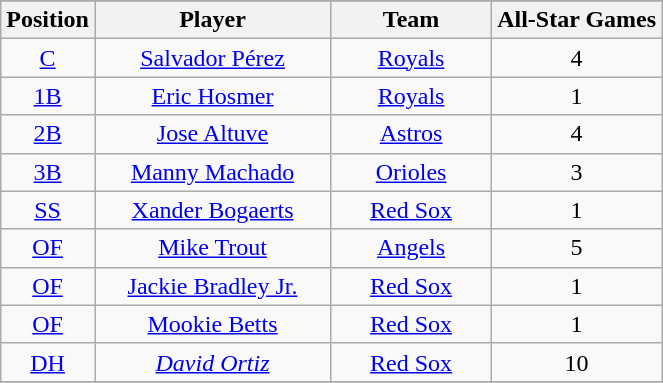<table class="wikitable sortable" style="text-align:center;">
<tr>
</tr>
<tr>
<th>Position</th>
<th style="width:150px;">Player</th>
<th style="width:100px;">Team</th>
<th>All-Star Games</th>
</tr>
<tr>
<td><a href='#'>C</a></td>
<td><a href='#'>Salvador Pérez</a></td>
<td><a href='#'>Royals</a></td>
<td>4</td>
</tr>
<tr>
<td><a href='#'>1B</a></td>
<td><a href='#'>Eric Hosmer</a></td>
<td><a href='#'>Royals</a></td>
<td>1</td>
</tr>
<tr>
<td><a href='#'>2B</a></td>
<td><a href='#'>Jose Altuve</a></td>
<td><a href='#'>Astros</a></td>
<td>4</td>
</tr>
<tr>
<td><a href='#'>3B</a></td>
<td><a href='#'>Manny Machado</a></td>
<td><a href='#'>Orioles</a></td>
<td>3</td>
</tr>
<tr>
<td><a href='#'>SS</a></td>
<td><a href='#'>Xander Bogaerts</a></td>
<td><a href='#'>Red Sox</a></td>
<td>1</td>
</tr>
<tr>
<td><a href='#'>OF</a></td>
<td><a href='#'>Mike Trout</a></td>
<td><a href='#'>Angels</a></td>
<td>5</td>
</tr>
<tr>
<td><a href='#'>OF</a></td>
<td><a href='#'>Jackie Bradley Jr.</a></td>
<td><a href='#'>Red Sox</a></td>
<td>1</td>
</tr>
<tr>
<td><a href='#'>OF</a></td>
<td><a href='#'>Mookie Betts</a></td>
<td><a href='#'>Red Sox</a></td>
<td>1</td>
</tr>
<tr>
<td><a href='#'>DH</a></td>
<td><em><a href='#'>David Ortiz</a></em></td>
<td><a href='#'>Red Sox</a></td>
<td>10</td>
</tr>
<tr>
</tr>
</table>
